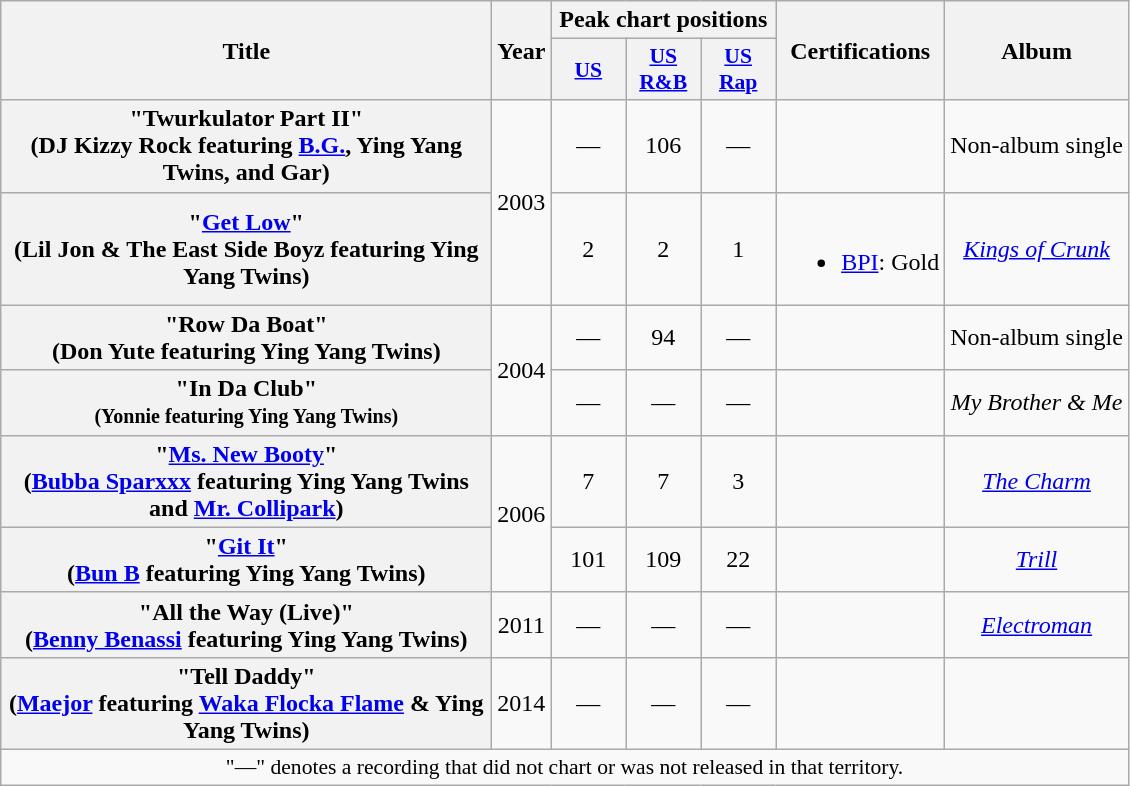<table class="wikitable plainrowheaders" style="text-align:center;">
<tr>
<th scope="col" rowspan="2" style="width:20em;">Title</th>
<th scope="col" rowspan="2">Year</th>
<th scope="col" colspan="3">Peak chart positions</th>
<th scope="col" rowspan="2">Certifications</th>
<th scope="col" rowspan="2">Album</th>
</tr>
<tr>
<th style="width:3em;font-size:90%;"><a href='#'>US</a><br></th>
<th style="width:3em;font-size:90%;"><a href='#'>US<br>R&B</a><br></th>
<th style="width:3em;font-size:90%;"><a href='#'>US<br>Rap</a><br></th>
</tr>
<tr>
<th scope="row">"Twurkulator Part II"<br><span>(DJ Kizzy Rock featuring <a href='#'>B.G.</a>, Ying Yang Twins, and Gar)</span></th>
<td rowspan="2">2003</td>
<td>—</td>
<td>106</td>
<td>—</td>
<td></td>
<td>Non-album single</td>
</tr>
<tr>
<th scope="row">"<a href='#'>Get Low</a>"<br><span>(Lil Jon & The East Side Boyz featuring Ying Yang Twins)</span></th>
<td>2</td>
<td>2</td>
<td>1</td>
<td><br><ul><li><a href='#'>BPI</a>: Gold</li></ul></td>
<td><em><a href='#'>Kings of Crunk</a></em></td>
</tr>
<tr>
<th scope="row">"Row Da Boat"<br><span>(Don Yute featuring Ying Yang Twins)</span></th>
<td rowspan="2">2004</td>
<td>—</td>
<td>94</td>
<td>—</td>
<td></td>
<td>Non-album single</td>
</tr>
<tr>
<th scope="row">"In Da Club"<br><small>(Yonnie featuring Ying Yang Twins)</small></th>
<td>—</td>
<td>—</td>
<td>—</td>
<td></td>
<td><em>My Brother & Me</em></td>
</tr>
<tr>
<th scope="row">"<a href='#'>Ms. New Booty</a>"<br><span>(<a href='#'>Bubba Sparxxx</a> featuring Ying Yang Twins and <a href='#'>Mr. Collipark</a>)</span></th>
<td rowspan="2">2006</td>
<td>7</td>
<td>7</td>
<td>3</td>
<td></td>
<td><em><a href='#'>The Charm</a></em></td>
</tr>
<tr>
<th scope="row">"<a href='#'>Git It</a>"<br><span>(<a href='#'>Bun B</a> featuring Ying Yang Twins)</span></th>
<td>101</td>
<td>109</td>
<td>22</td>
<td></td>
<td><em><a href='#'>Trill</a></em></td>
</tr>
<tr>
<th scope="row">"All the Way (Live)"<br><span>(<a href='#'>Benny Benassi</a> featuring Ying Yang Twins)</span></th>
<td>2011</td>
<td>—</td>
<td>—</td>
<td>—</td>
<td></td>
<td><em><a href='#'>Electroman</a></em></td>
</tr>
<tr>
<th scope="row">"Tell Daddy"<br><span>(<a href='#'>Maejor</a> featuring <a href='#'>Waka Flocka Flame</a> & Ying Yang Twins)</span></th>
<td>2014</td>
<td>—</td>
<td>—</td>
<td>—</td>
<td></td>
<td></td>
</tr>
<tr>
<td colspan="14" style="font-size:90%">"—" denotes a recording that did not chart or was not released in that territory.</td>
</tr>
</table>
